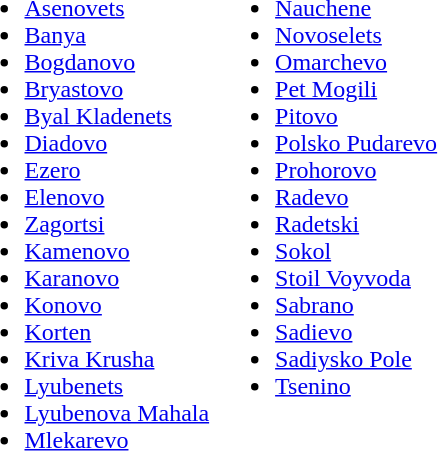<table>
<tr>
<td valign="top"><br><ul><li><a href='#'>Asenovets</a></li><li><a href='#'>Banya</a></li><li><a href='#'>Bogdanovo</a></li><li><a href='#'>Bryastovo</a></li><li><a href='#'>Byal Kladenets</a></li><li><a href='#'>Diadovo</a></li><li><a href='#'>Ezero</a></li><li><a href='#'>Elenovo</a></li><li><a href='#'>Zagortsi</a></li><li><a href='#'>Kamenovo</a></li><li><a href='#'>Karanovo</a></li><li><a href='#'>Konovo</a></li><li><a href='#'>Korten</a></li><li><a href='#'>Kriva Krusha</a></li><li><a href='#'>Lyubenets</a></li><li><a href='#'>Lyubenova Mahala</a></li><li><a href='#'>Mlekarevo</a></li></ul></td>
<td valign="top"><br><ul><li><a href='#'>Nauchene</a></li><li><a href='#'>Novoselets</a></li><li><a href='#'>Omarchevo</a></li><li><a href='#'>Pet Mogili</a></li><li><a href='#'>Pitovo</a></li><li><a href='#'>Polsko Pudarevo</a></li><li><a href='#'>Prohorovo</a></li><li><a href='#'>Radevo</a></li><li><a href='#'>Radetski</a></li><li><a href='#'>Sokol</a></li><li><a href='#'>Stoil Voyvoda</a></li><li><a href='#'>Sabrano</a></li><li><a href='#'>Sadievo</a></li><li><a href='#'>Sadiysko Pole</a></li><li><a href='#'>Tsenino</a></li></ul></td>
</tr>
</table>
